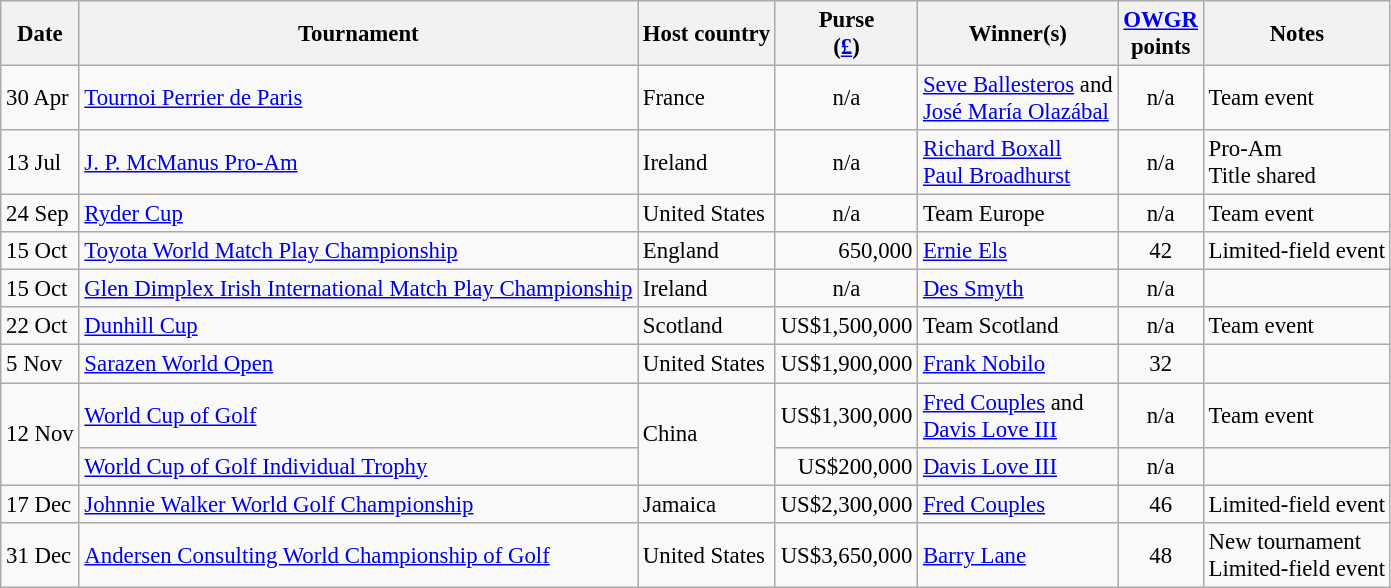<table class="wikitable" style="font-size:95%">
<tr>
<th>Date</th>
<th>Tournament</th>
<th>Host country</th>
<th>Purse<br>(<a href='#'>£</a>)</th>
<th>Winner(s)</th>
<th><a href='#'>OWGR</a><br>points</th>
<th>Notes</th>
</tr>
<tr>
<td>30 Apr</td>
<td><a href='#'>Tournoi Perrier de Paris</a></td>
<td>France</td>
<td align=center>n/a</td>
<td> <a href='#'>Seve Ballesteros</a> and<br> <a href='#'>José María Olazábal</a></td>
<td align=center>n/a</td>
<td>Team event</td>
</tr>
<tr>
<td>13 Jul</td>
<td><a href='#'>J. P. McManus Pro-Am</a></td>
<td>Ireland</td>
<td align=center>n/a</td>
<td> <a href='#'>Richard Boxall</a><br> <a href='#'>Paul Broadhurst</a></td>
<td align=center>n/a</td>
<td>Pro-Am<br>Title shared</td>
</tr>
<tr>
<td>24 Sep</td>
<td><a href='#'>Ryder Cup</a></td>
<td>United States</td>
<td align=center>n/a</td>
<td> Team Europe</td>
<td align=center>n/a</td>
<td>Team event</td>
</tr>
<tr>
<td>15 Oct</td>
<td><a href='#'>Toyota World Match Play Championship</a></td>
<td>England</td>
<td align=right>650,000</td>
<td> <a href='#'>Ernie Els</a></td>
<td align=center>42</td>
<td>Limited-field event</td>
</tr>
<tr>
<td>15 Oct</td>
<td><a href='#'>Glen Dimplex Irish International Match Play Championship</a></td>
<td>Ireland</td>
<td align=center>n/a</td>
<td> <a href='#'>Des Smyth</a></td>
<td align=center>n/a</td>
<td></td>
</tr>
<tr>
<td>22 Oct</td>
<td><a href='#'>Dunhill Cup</a></td>
<td>Scotland</td>
<td align=right>US$1,500,000</td>
<td> Team Scotland</td>
<td align=center>n/a</td>
<td>Team event</td>
</tr>
<tr>
<td>5 Nov</td>
<td><a href='#'>Sarazen World Open</a></td>
<td>United States</td>
<td align=right>US$1,900,000</td>
<td> <a href='#'>Frank Nobilo</a></td>
<td align=center>32</td>
<td></td>
</tr>
<tr>
<td rowspan=2>12 Nov</td>
<td><a href='#'>World Cup of Golf</a></td>
<td rowspan=2>China</td>
<td align=right>US$1,300,000</td>
<td> <a href='#'>Fred Couples</a> and<br> <a href='#'>Davis Love III</a></td>
<td align=center>n/a</td>
<td>Team event</td>
</tr>
<tr>
<td><a href='#'>World Cup of Golf Individual Trophy</a></td>
<td align=right>US$200,000</td>
<td> <a href='#'>Davis Love III</a></td>
<td align=center>n/a</td>
<td></td>
</tr>
<tr>
<td>17 Dec</td>
<td><a href='#'>Johnnie Walker World Golf Championship</a></td>
<td>Jamaica</td>
<td align=right>US$2,300,000</td>
<td> <a href='#'>Fred Couples</a></td>
<td align=center>46</td>
<td>Limited-field event</td>
</tr>
<tr>
<td>31 Dec</td>
<td><a href='#'>Andersen Consulting World Championship of Golf</a></td>
<td>United States</td>
<td align=right>US$3,650,000</td>
<td> <a href='#'>Barry Lane</a></td>
<td align=center>48</td>
<td>New tournament<br>Limited-field event</td>
</tr>
</table>
